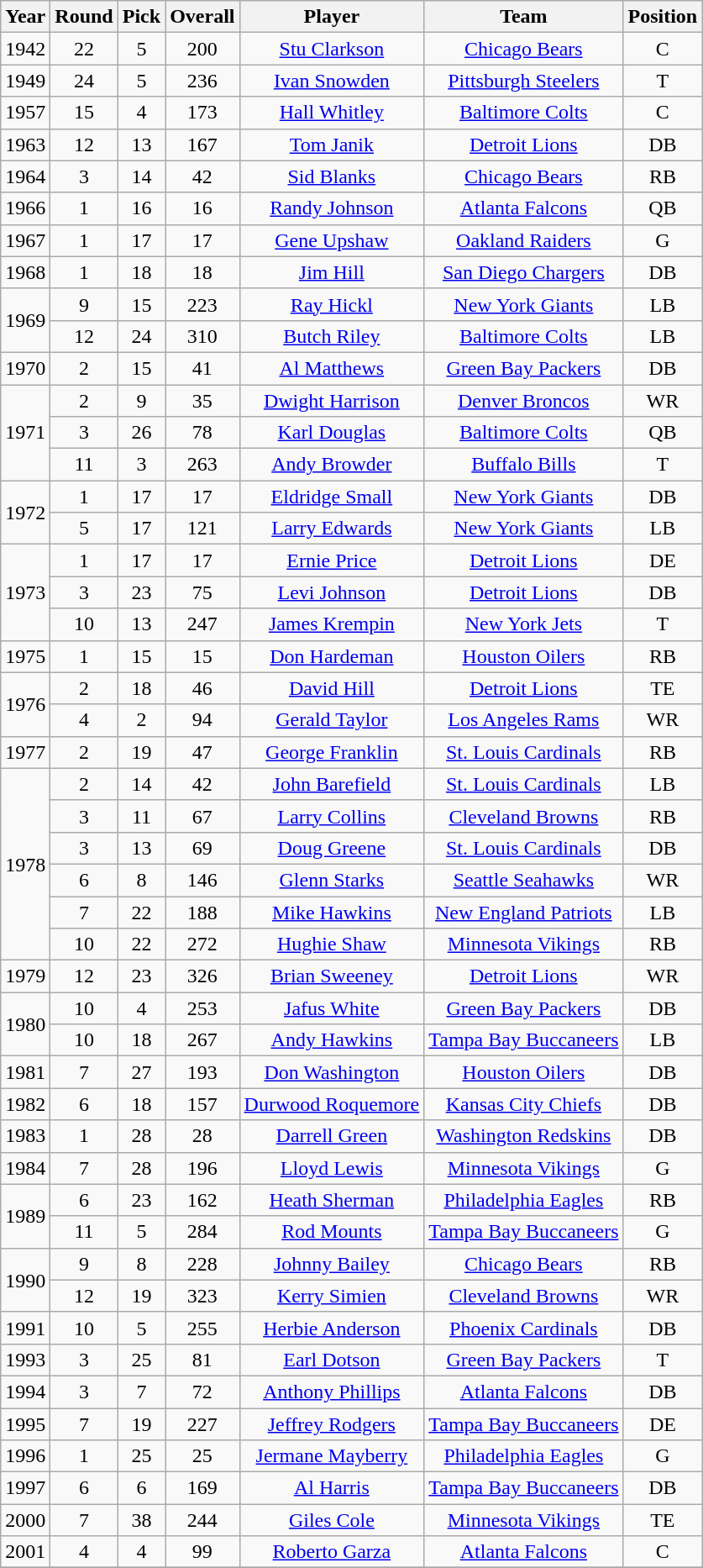<table class="wikitable sortable" style="text-align: center;">
<tr>
<th>Year</th>
<th>Round</th>
<th>Pick</th>
<th>Overall</th>
<th>Player</th>
<th>Team</th>
<th>Position</th>
</tr>
<tr>
<td>1942</td>
<td>22</td>
<td>5</td>
<td>200</td>
<td><a href='#'>Stu Clarkson</a></td>
<td><a href='#'>Chicago Bears</a></td>
<td>C</td>
</tr>
<tr>
<td>1949</td>
<td>24</td>
<td>5</td>
<td>236</td>
<td><a href='#'>Ivan Snowden</a></td>
<td><a href='#'>Pittsburgh Steelers</a></td>
<td>T</td>
</tr>
<tr>
<td>1957</td>
<td>15</td>
<td>4</td>
<td>173</td>
<td><a href='#'>Hall Whitley</a></td>
<td><a href='#'>Baltimore Colts</a></td>
<td>C</td>
</tr>
<tr>
<td>1963</td>
<td>12</td>
<td>13</td>
<td>167</td>
<td><a href='#'>Tom Janik</a></td>
<td><a href='#'>Detroit Lions</a></td>
<td>DB</td>
</tr>
<tr>
<td>1964</td>
<td>3</td>
<td>14</td>
<td>42</td>
<td><a href='#'>Sid Blanks</a></td>
<td><a href='#'>Chicago Bears</a></td>
<td>RB</td>
</tr>
<tr>
<td>1966</td>
<td>1</td>
<td>16</td>
<td>16</td>
<td><a href='#'>Randy Johnson</a></td>
<td><a href='#'>Atlanta Falcons</a></td>
<td>QB</td>
</tr>
<tr>
<td>1967</td>
<td>1</td>
<td>17</td>
<td>17</td>
<td><a href='#'>Gene Upshaw</a></td>
<td><a href='#'>Oakland Raiders</a></td>
<td>G</td>
</tr>
<tr>
<td>1968</td>
<td>1</td>
<td>18</td>
<td>18</td>
<td><a href='#'>Jim Hill</a></td>
<td><a href='#'>San Diego Chargers</a></td>
<td>DB</td>
</tr>
<tr>
<td rowspan="2">1969</td>
<td>9</td>
<td>15</td>
<td>223</td>
<td><a href='#'>Ray Hickl</a></td>
<td><a href='#'>New York Giants</a></td>
<td>LB</td>
</tr>
<tr>
<td>12</td>
<td>24</td>
<td>310</td>
<td><a href='#'>Butch Riley</a></td>
<td><a href='#'>Baltimore Colts</a></td>
<td>LB</td>
</tr>
<tr>
<td>1970</td>
<td>2</td>
<td>15</td>
<td>41</td>
<td><a href='#'>Al Matthews</a></td>
<td><a href='#'>Green Bay Packers</a></td>
<td>DB</td>
</tr>
<tr>
<td rowspan="3">1971</td>
<td>2</td>
<td>9</td>
<td>35</td>
<td><a href='#'>Dwight Harrison</a></td>
<td><a href='#'>Denver Broncos</a></td>
<td>WR</td>
</tr>
<tr>
<td>3</td>
<td>26</td>
<td>78</td>
<td><a href='#'>Karl Douglas</a></td>
<td><a href='#'>Baltimore Colts</a></td>
<td>QB</td>
</tr>
<tr>
<td>11</td>
<td>3</td>
<td>263</td>
<td><a href='#'>Andy Browder</a></td>
<td><a href='#'>Buffalo Bills</a></td>
<td>T</td>
</tr>
<tr>
<td rowspan="2">1972</td>
<td>1</td>
<td>17</td>
<td>17</td>
<td><a href='#'>Eldridge Small</a></td>
<td><a href='#'>New York Giants</a></td>
<td>DB</td>
</tr>
<tr>
<td>5</td>
<td>17</td>
<td>121</td>
<td><a href='#'>Larry Edwards</a></td>
<td><a href='#'>New York Giants</a></td>
<td>LB</td>
</tr>
<tr>
<td rowspan="3">1973</td>
<td>1</td>
<td>17</td>
<td>17</td>
<td><a href='#'>Ernie Price</a></td>
<td><a href='#'>Detroit Lions</a></td>
<td>DE</td>
</tr>
<tr>
<td>3</td>
<td>23</td>
<td>75</td>
<td><a href='#'>Levi Johnson</a></td>
<td><a href='#'>Detroit Lions</a></td>
<td>DB</td>
</tr>
<tr>
<td>10</td>
<td>13</td>
<td>247</td>
<td><a href='#'>James Krempin</a></td>
<td><a href='#'>New York Jets</a></td>
<td>T</td>
</tr>
<tr>
<td>1975</td>
<td>1</td>
<td>15</td>
<td>15</td>
<td><a href='#'>Don Hardeman</a></td>
<td><a href='#'>Houston Oilers</a></td>
<td>RB</td>
</tr>
<tr>
<td rowspan="2">1976</td>
<td>2</td>
<td>18</td>
<td>46</td>
<td><a href='#'>David Hill</a></td>
<td><a href='#'>Detroit Lions</a></td>
<td>TE</td>
</tr>
<tr>
<td>4</td>
<td>2</td>
<td>94</td>
<td><a href='#'>Gerald Taylor</a></td>
<td><a href='#'>Los Angeles Rams</a></td>
<td>WR</td>
</tr>
<tr>
<td>1977</td>
<td>2</td>
<td>19</td>
<td>47</td>
<td><a href='#'>George Franklin</a></td>
<td><a href='#'>St. Louis Cardinals</a></td>
<td>RB</td>
</tr>
<tr>
<td rowspan="6">1978</td>
<td>2</td>
<td>14</td>
<td>42</td>
<td><a href='#'>John Barefield</a></td>
<td><a href='#'>St. Louis Cardinals</a></td>
<td>LB</td>
</tr>
<tr>
<td>3</td>
<td>11</td>
<td>67</td>
<td><a href='#'>Larry Collins</a></td>
<td><a href='#'>Cleveland Browns</a></td>
<td>RB</td>
</tr>
<tr>
<td>3</td>
<td>13</td>
<td>69</td>
<td><a href='#'>Doug Greene</a></td>
<td><a href='#'>St. Louis Cardinals</a></td>
<td>DB</td>
</tr>
<tr>
<td>6</td>
<td>8</td>
<td>146</td>
<td><a href='#'>Glenn Starks</a></td>
<td><a href='#'>Seattle Seahawks</a></td>
<td>WR</td>
</tr>
<tr>
<td>7</td>
<td>22</td>
<td>188</td>
<td><a href='#'>Mike Hawkins</a></td>
<td><a href='#'>New England Patriots</a></td>
<td>LB</td>
</tr>
<tr>
<td>10</td>
<td>22</td>
<td>272</td>
<td><a href='#'>Hughie Shaw</a></td>
<td><a href='#'>Minnesota Vikings</a></td>
<td>RB</td>
</tr>
<tr>
<td>1979</td>
<td>12</td>
<td>23</td>
<td>326</td>
<td><a href='#'>Brian Sweeney</a></td>
<td><a href='#'>Detroit Lions</a></td>
<td>WR</td>
</tr>
<tr>
<td rowspan="2">1980<br></td>
<td>10</td>
<td>4</td>
<td>253</td>
<td><a href='#'>Jafus White</a></td>
<td><a href='#'>Green Bay Packers</a></td>
<td>DB</td>
</tr>
<tr>
<td>10</td>
<td>18</td>
<td>267</td>
<td><a href='#'>Andy Hawkins</a></td>
<td><a href='#'>Tampa Bay Buccaneers</a></td>
<td>LB</td>
</tr>
<tr>
<td>1981</td>
<td>7</td>
<td>27</td>
<td>193</td>
<td><a href='#'>Don Washington</a></td>
<td><a href='#'>Houston Oilers</a></td>
<td>DB</td>
</tr>
<tr>
<td>1982</td>
<td>6</td>
<td>18</td>
<td>157</td>
<td><a href='#'>Durwood Roquemore</a></td>
<td><a href='#'>Kansas City Chiefs</a></td>
<td>DB</td>
</tr>
<tr>
<td>1983</td>
<td>1</td>
<td>28</td>
<td>28</td>
<td><a href='#'>Darrell Green</a></td>
<td><a href='#'>Washington Redskins</a></td>
<td>DB</td>
</tr>
<tr>
<td>1984</td>
<td>7</td>
<td>28</td>
<td>196</td>
<td><a href='#'>Lloyd Lewis</a></td>
<td><a href='#'>Minnesota Vikings</a></td>
<td>G</td>
</tr>
<tr>
<td rowspan="2">1989</td>
<td>6</td>
<td>23</td>
<td>162</td>
<td><a href='#'>Heath Sherman</a></td>
<td><a href='#'>Philadelphia Eagles</a></td>
<td>RB</td>
</tr>
<tr>
<td>11</td>
<td>5</td>
<td>284</td>
<td><a href='#'>Rod Mounts</a></td>
<td><a href='#'>Tampa Bay Buccaneers</a></td>
<td>G</td>
</tr>
<tr>
<td rowspan="2">1990</td>
<td>9</td>
<td>8</td>
<td>228</td>
<td><a href='#'>Johnny Bailey</a></td>
<td><a href='#'>Chicago Bears</a></td>
<td>RB</td>
</tr>
<tr>
<td>12</td>
<td>19</td>
<td>323</td>
<td><a href='#'>Kerry Simien</a></td>
<td><a href='#'>Cleveland Browns</a></td>
<td>WR</td>
</tr>
<tr>
<td>1991</td>
<td>10</td>
<td>5</td>
<td>255</td>
<td><a href='#'>Herbie Anderson</a></td>
<td><a href='#'>Phoenix Cardinals</a></td>
<td>DB</td>
</tr>
<tr>
<td>1993</td>
<td>3</td>
<td>25</td>
<td>81</td>
<td><a href='#'>Earl Dotson</a></td>
<td><a href='#'>Green Bay Packers</a></td>
<td>T</td>
</tr>
<tr>
<td>1994</td>
<td>3</td>
<td>7</td>
<td>72</td>
<td><a href='#'>Anthony Phillips</a></td>
<td><a href='#'>Atlanta Falcons</a></td>
<td>DB</td>
</tr>
<tr>
<td>1995</td>
<td>7</td>
<td>19</td>
<td>227</td>
<td><a href='#'>Jeffrey Rodgers</a></td>
<td><a href='#'>Tampa Bay Buccaneers</a></td>
<td>DE</td>
</tr>
<tr>
<td>1996</td>
<td>1</td>
<td>25</td>
<td>25</td>
<td><a href='#'>Jermane Mayberry</a></td>
<td><a href='#'>Philadelphia Eagles</a></td>
<td>G</td>
</tr>
<tr>
<td>1997</td>
<td>6</td>
<td>6</td>
<td>169</td>
<td><a href='#'>Al Harris</a></td>
<td><a href='#'>Tampa Bay Buccaneers</a></td>
<td>DB</td>
</tr>
<tr>
<td>2000</td>
<td>7</td>
<td>38</td>
<td>244</td>
<td><a href='#'>Giles Cole</a></td>
<td><a href='#'>Minnesota Vikings</a></td>
<td>TE</td>
</tr>
<tr>
<td>2001</td>
<td>4</td>
<td>4</td>
<td>99</td>
<td><a href='#'>Roberto Garza</a></td>
<td><a href='#'>Atlanta Falcons</a></td>
<td>C</td>
</tr>
<tr>
</tr>
</table>
